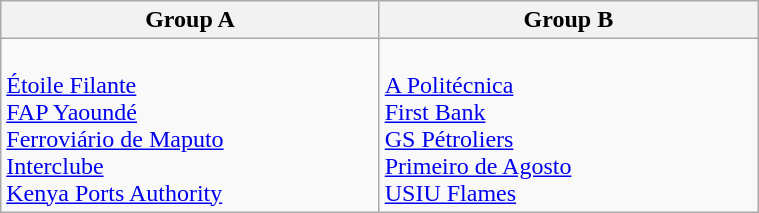<table class="wikitable" width=40%>
<tr>
<th width=25%>Group A</th>
<th width=25%>Group B</th>
</tr>
<tr>
<td><br> <a href='#'>Étoile Filante</a><br>
 <a href='#'>FAP Yaoundé</a><br>
 <a href='#'>Ferroviário de Maputo</a><br>
 <a href='#'>Interclube</a><br>
 <a href='#'>Kenya Ports Authority</a></td>
<td><br> <a href='#'>A Politécnica</a><br>
 <a href='#'>First Bank</a><br>
 <a href='#'>GS Pétroliers</a><br>
 <a href='#'>Primeiro de Agosto</a><br>
 <a href='#'>USIU Flames</a></td>
</tr>
</table>
